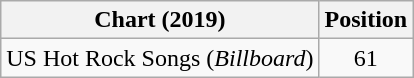<table class="wikitable">
<tr>
<th>Chart (2019)</th>
<th>Position</th>
</tr>
<tr>
<td>US Hot Rock Songs (<em>Billboard</em>)</td>
<td style="text-align:center;">61</td>
</tr>
</table>
